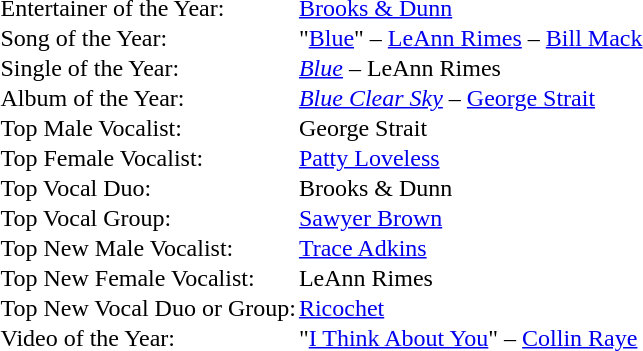<table cellspacing="0" border="0" cellpadding="1">
<tr>
<td>Entertainer of the Year:</td>
<td><a href='#'>Brooks & Dunn</a></td>
</tr>
<tr>
<td>Song of the Year:</td>
<td>"<a href='#'>Blue</a>" – <a href='#'>LeAnn Rimes</a> – <a href='#'>Bill Mack</a></td>
</tr>
<tr>
<td>Single of the Year:</td>
<td><em><a href='#'>Blue</a></em> – LeAnn Rimes</td>
</tr>
<tr>
<td>Album of the Year:</td>
<td><em><a href='#'>Blue Clear Sky</a></em> – <a href='#'>George Strait</a></td>
</tr>
<tr>
<td>Top Male Vocalist:</td>
<td>George Strait</td>
</tr>
<tr>
<td>Top Female Vocalist:</td>
<td><a href='#'>Patty Loveless</a></td>
</tr>
<tr>
<td>Top Vocal Duo:</td>
<td>Brooks & Dunn</td>
</tr>
<tr>
<td>Top Vocal Group:</td>
<td><a href='#'>Sawyer Brown</a></td>
</tr>
<tr>
<td>Top New Male Vocalist:</td>
<td><a href='#'>Trace Adkins</a></td>
</tr>
<tr>
<td>Top New Female Vocalist:</td>
<td>LeAnn Rimes</td>
</tr>
<tr>
<td>Top New Vocal Duo or Group:</td>
<td><a href='#'>Ricochet</a></td>
</tr>
<tr>
<td>Video of the Year:</td>
<td>"<a href='#'>I Think About You</a>" – <a href='#'>Collin Raye</a></td>
</tr>
</table>
